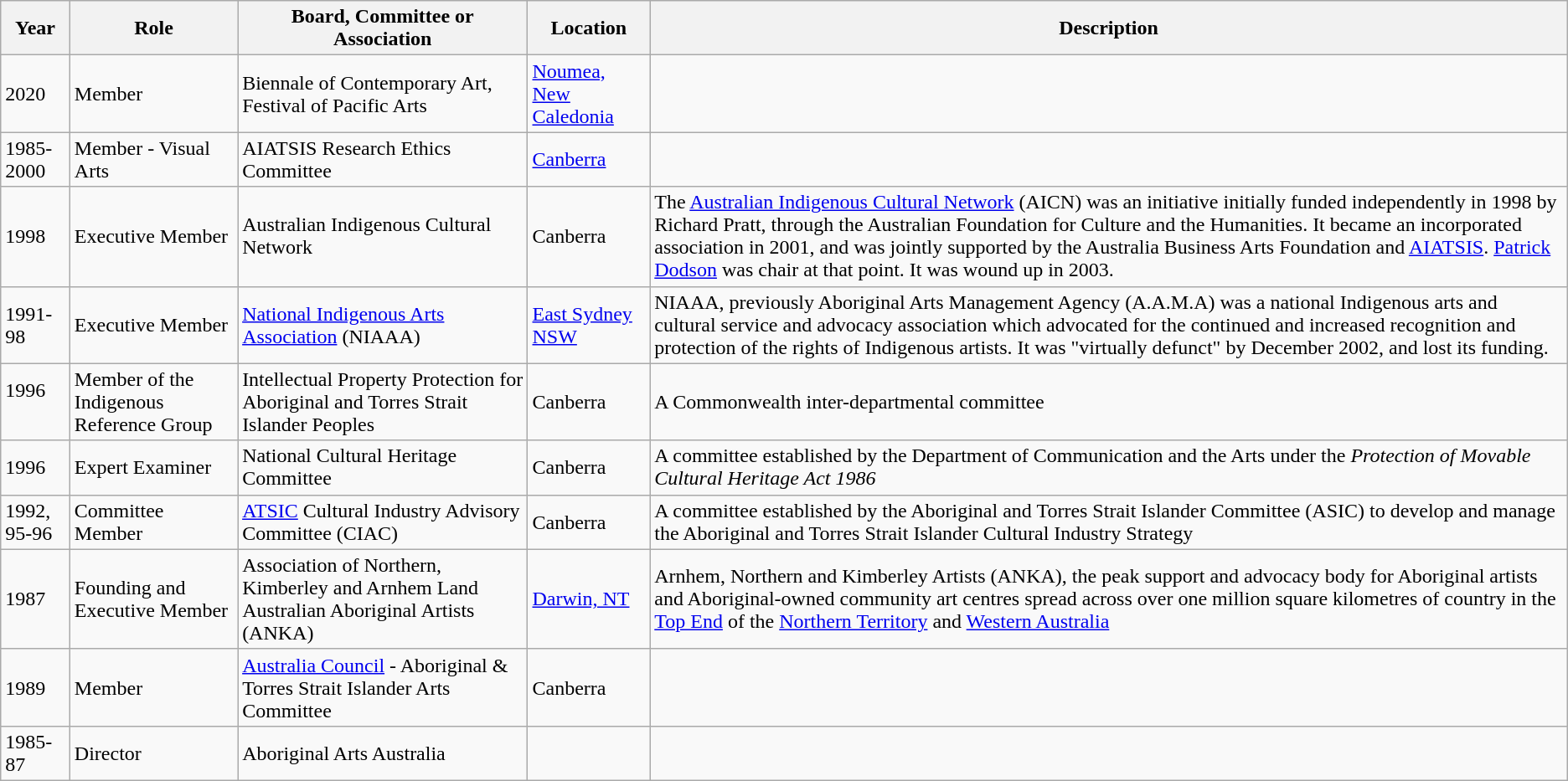<table class="wikitable sortable">
<tr>
<th>Year</th>
<th>Role</th>
<th>Board, Committee or Association</th>
<th>Location</th>
<th>Description</th>
</tr>
<tr>
<td>2020</td>
<td>Member</td>
<td>Biennale of Contemporary Art, Festival of Pacific Arts</td>
<td><a href='#'>Noumea, New Caledonia</a></td>
<td></td>
</tr>
<tr>
<td>1985-2000</td>
<td>Member -  Visual Arts</td>
<td>AIATSIS Research Ethics Committee</td>
<td><a href='#'>Canberra</a></td>
<td></td>
</tr>
<tr>
<td>1998</td>
<td>Executive Member</td>
<td>Australian Indigenous Cultural Network</td>
<td>Canberra</td>
<td>The <a href='#'>Australian Indigenous Cultural Network</a> (AICN) was an initiative initially funded independently in 1998 by Richard Pratt, through the Australian Foundation for Culture and the Humanities. It became an incorporated association in 2001, and was jointly supported by the Australia Business Arts Foundation and <a href='#'>AIATSIS</a>. <a href='#'>Patrick Dodson</a> was chair at that point. It was wound up in 2003.</td>
</tr>
<tr>
<td>1991-98</td>
<td>Executive Member</td>
<td><a href='#'>National Indigenous Arts Association</a> (NIAAA)</td>
<td><a href='#'>East Sydney NSW</a></td>
<td>NIAAA, previously Aboriginal Arts Management Agency (A.A.M.A) was a national Indigenous arts and cultural service and advocacy association which advocated for the continued and increased recognition and protection of the rights of Indigenous artists. It was "virtually defunct" by December 2002, and lost its funding.</td>
</tr>
<tr>
<td>1996     </td>
<td>Member of the Indigenous Reference Group</td>
<td>Intellectual Property Protection for Aboriginal and Torres Strait Islander Peoples</td>
<td>Canberra</td>
<td>A Commonwealth inter-departmental committee</td>
</tr>
<tr>
<td>1996</td>
<td>Expert Examiner</td>
<td>National Cultural Heritage Committee</td>
<td>Canberra</td>
<td>A committee established by the Department of Communication and the Arts under the <em>Protection of Movable Cultural Heritage Act 1986</em></td>
</tr>
<tr>
<td>1992, 95-96</td>
<td>Committee Member</td>
<td><a href='#'>ATSIC</a> Cultural Industry Advisory Committee (CIAC)</td>
<td>Canberra</td>
<td>A committee established by the Aboriginal and Torres Strait Islander Committee (ASIC) to develop and manage the Aboriginal and Torres Strait Islander Cultural Industry Strategy</td>
</tr>
<tr>
<td>1987</td>
<td>Founding and Executive Member</td>
<td>Association of Northern, Kimberley and Arnhem Land Australian Aboriginal Artists (ANKA)</td>
<td><a href='#'>Darwin, NT</a></td>
<td>Arnhem, Northern and Kimberley Artists (ANKA), the peak support and advocacy body for Aboriginal artists and Aboriginal-owned community art centres spread across over one million square kilometres of country in the <a href='#'>Top End</a> of the <a href='#'>Northern Territory</a> and <a href='#'>Western Australia</a></td>
</tr>
<tr>
<td>1989</td>
<td>Member</td>
<td><a href='#'>Australia Council</a> - Aboriginal & Torres Strait Islander Arts Committee</td>
<td>Canberra</td>
<td></td>
</tr>
<tr>
<td>1985-87</td>
<td>Director</td>
<td>Aboriginal Arts Australia</td>
<td></td>
<td></td>
</tr>
</table>
